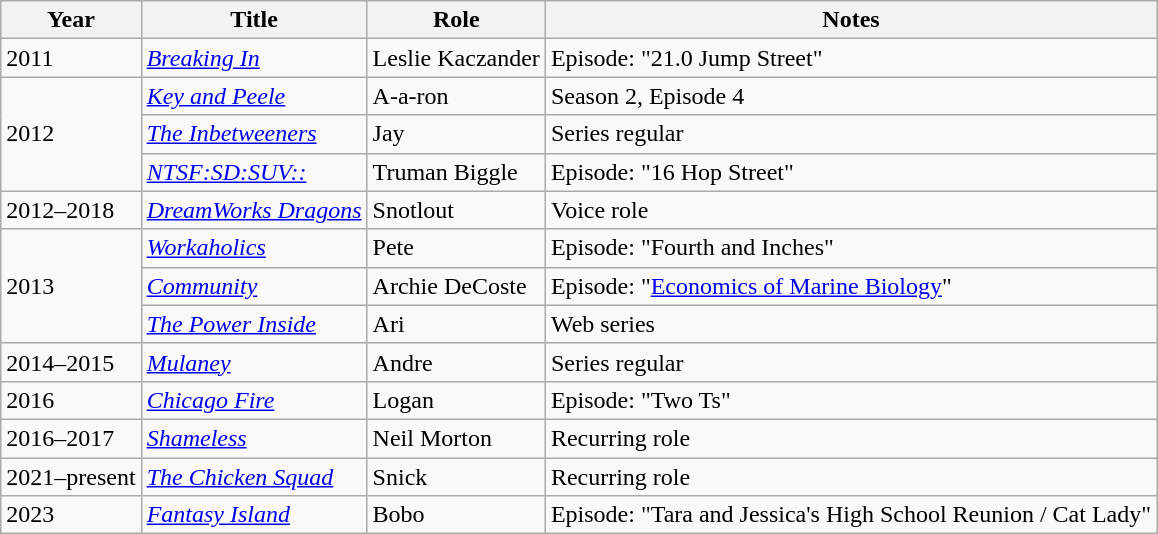<table class = "wikitable sortable">
<tr>
<th>Year</th>
<th>Title</th>
<th>Role</th>
<th class = "unsortable">Notes</th>
</tr>
<tr>
<td>2011</td>
<td><em><a href='#'>Breaking In</a></em></td>
<td>Leslie Kaczander</td>
<td>Episode: "21.0 Jump Street"</td>
</tr>
<tr>
<td rowspan=3>2012</td>
<td><em><a href='#'>Key and Peele</a></em></td>
<td>A-a-ron</td>
<td>Season 2, Episode 4</td>
</tr>
<tr>
<td><em><a href='#'>The Inbetweeners</a></em></td>
<td>Jay</td>
<td>Series regular</td>
</tr>
<tr>
<td><em><a href='#'>NTSF:SD:SUV::</a></em></td>
<td>Truman Biggle</td>
<td>Episode: "16 Hop Street"</td>
</tr>
<tr>
<td>2012–2018</td>
<td><em><a href='#'>DreamWorks Dragons</a></em></td>
<td>Snotlout</td>
<td>Voice role</td>
</tr>
<tr>
<td rowspan=3>2013</td>
<td><em><a href='#'>Workaholics</a></em></td>
<td>Pete</td>
<td>Episode: "Fourth and Inches"</td>
</tr>
<tr>
<td><em><a href='#'>Community</a></em></td>
<td>Archie DeCoste</td>
<td>Episode: "<a href='#'>Economics of Marine Biology</a>"</td>
</tr>
<tr>
<td><em><a href='#'>The Power Inside</a></em></td>
<td>Ari</td>
<td>Web series</td>
</tr>
<tr>
<td>2014–2015</td>
<td><em><a href='#'>Mulaney</a></em></td>
<td>Andre</td>
<td>Series regular</td>
</tr>
<tr>
<td>2016</td>
<td><a href='#'><em>Chicago Fire</em></a></td>
<td>Logan</td>
<td>Episode: "Two Ts"</td>
</tr>
<tr>
<td>2016–2017</td>
<td><em><a href='#'>Shameless</a></em></td>
<td>Neil Morton</td>
<td>Recurring role</td>
</tr>
<tr>
<td>2021–present</td>
<td><em><a href='#'>The Chicken Squad</a></em></td>
<td>Snick</td>
<td>Recurring role</td>
</tr>
<tr>
<td>2023</td>
<td><em><a href='#'>Fantasy Island</a></em></td>
<td>Bobo</td>
<td>Episode: "Tara and Jessica's High School Reunion / Cat Lady"</td>
</tr>
</table>
